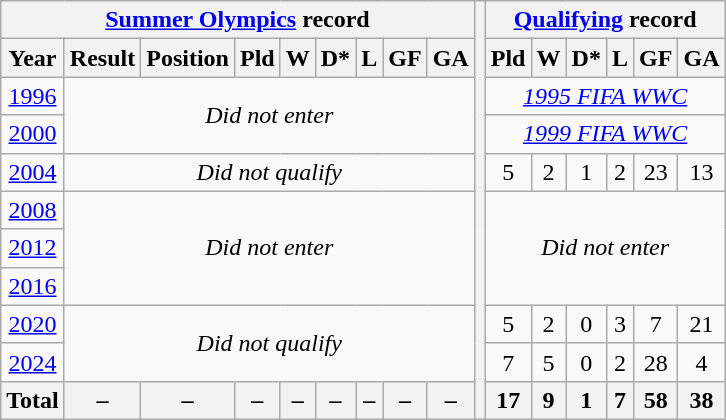<table class="wikitable" style="text-align: center;">
<tr>
<th colspan=9><a href='#'>Summer Olympics</a> record</th>
<th rowspan=11></th>
<th colspan=6><a href='#'>Qualifying</a> record</th>
</tr>
<tr>
<th>Year</th>
<th>Result</th>
<th>Position</th>
<th>Pld</th>
<th>W</th>
<th>D*</th>
<th>L</th>
<th>GF</th>
<th>GA</th>
<th>Pld</th>
<th>W</th>
<th>D*</th>
<th>L</th>
<th>GF</th>
<th>GA</th>
</tr>
<tr>
<td> <a href='#'>1996</a></td>
<td colspan=8 rowspan=2><em>Did not enter</em></td>
<td colspan=6><em><a href='#'>1995 FIFA WWC</a></em></td>
</tr>
<tr>
<td> <a href='#'>2000</a></td>
<td colspan=6><em><a href='#'>1999 FIFA WWC</a></em></td>
</tr>
<tr>
<td> <a href='#'>2004</a></td>
<td colspan=8><em>Did not qualify</em></td>
<td>5</td>
<td>2</td>
<td>1</td>
<td>2</td>
<td>23</td>
<td>13</td>
</tr>
<tr>
<td> <a href='#'>2008</a></td>
<td colspan=8 rowspan=3><em>Did not enter</em></td>
<td colspan=6 rowspan=3><em>Did not enter</em></td>
</tr>
<tr>
<td> <a href='#'>2012</a></td>
</tr>
<tr>
<td> <a href='#'>2016</a></td>
</tr>
<tr>
<td> <a href='#'>2020</a></td>
<td colspan=8 rowspan=2><em>Did not qualify</em></td>
<td>5</td>
<td>2</td>
<td>0</td>
<td>3</td>
<td>7</td>
<td>21</td>
</tr>
<tr>
<td> <a href='#'>2024</a></td>
<td>7</td>
<td>5</td>
<td>0</td>
<td>2</td>
<td>28</td>
<td>4</td>
</tr>
<tr>
<th>Total</th>
<th>–</th>
<th>–</th>
<th>–</th>
<th>–</th>
<th>–</th>
<th>–</th>
<th>–</th>
<th>–</th>
<th>17</th>
<th>9</th>
<th>1</th>
<th>7</th>
<th>58</th>
<th>38</th>
</tr>
</table>
